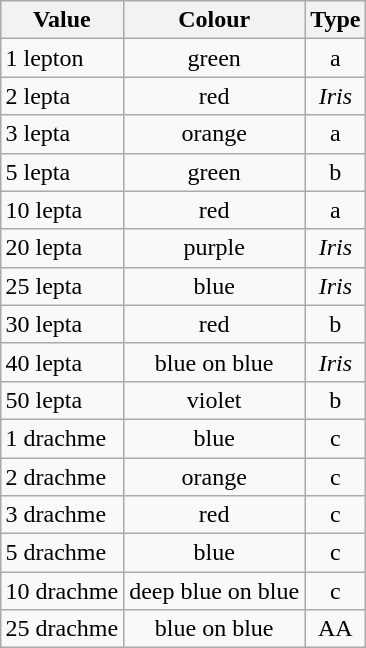<table class="wikitable" style="margin:1em auto;">
<tr>
<th style="text-align:center;">Value</th>
<th style="text-align:center;">Colour</th>
<th style="text-align:center;">Type</th>
</tr>
<tr>
<td>1 lepton</td>
<td style="text-align:center;">green</td>
<td style="text-align:center;">a</td>
</tr>
<tr>
<td>2 lepta</td>
<td style="text-align:center;">red</td>
<td style="text-align:center;"><em>Iris</em></td>
</tr>
<tr>
<td>3 lepta</td>
<td style="text-align:center;">orange</td>
<td style="text-align:center;">a</td>
</tr>
<tr>
<td>5 lepta</td>
<td style="text-align:center;">green</td>
<td style="text-align:center;">b</td>
</tr>
<tr>
<td>10 lepta</td>
<td style="text-align:center;">red</td>
<td style="text-align:center;">a</td>
</tr>
<tr>
<td>20 lepta</td>
<td style="text-align:center;">purple</td>
<td style="text-align:center;"><em>Iris</em></td>
</tr>
<tr>
<td>25 lepta</td>
<td style="text-align:center;">blue</td>
<td style="text-align:center;"><em>Iris</em></td>
</tr>
<tr>
<td>30 lepta</td>
<td style="text-align:center;">red</td>
<td style="text-align:center;">b</td>
</tr>
<tr>
<td>40 lepta</td>
<td style="text-align:center;">blue on blue</td>
<td style="text-align:center;"><em>Iris</em></td>
</tr>
<tr>
<td>50 lepta</td>
<td style="text-align:center;">violet</td>
<td style="text-align:center;">b</td>
</tr>
<tr>
<td>1 drachme</td>
<td style="text-align:center;">blue</td>
<td style="text-align:center;">c</td>
</tr>
<tr>
<td>2 drachme</td>
<td style="text-align:center;">orange</td>
<td style="text-align:center;">c</td>
</tr>
<tr>
<td>3 drachme</td>
<td style="text-align:center;">red</td>
<td style="text-align:center;">c</td>
</tr>
<tr>
<td>5 drachme</td>
<td style="text-align:center;">blue</td>
<td style="text-align:center;">c</td>
</tr>
<tr>
<td>10 drachme</td>
<td style="text-align:center;">deep blue on blue</td>
<td style="text-align:center;">c</td>
</tr>
<tr>
<td>25 drachme</td>
<td style="text-align:center;">blue on blue</td>
<td style="text-align:center;">AA</td>
</tr>
</table>
